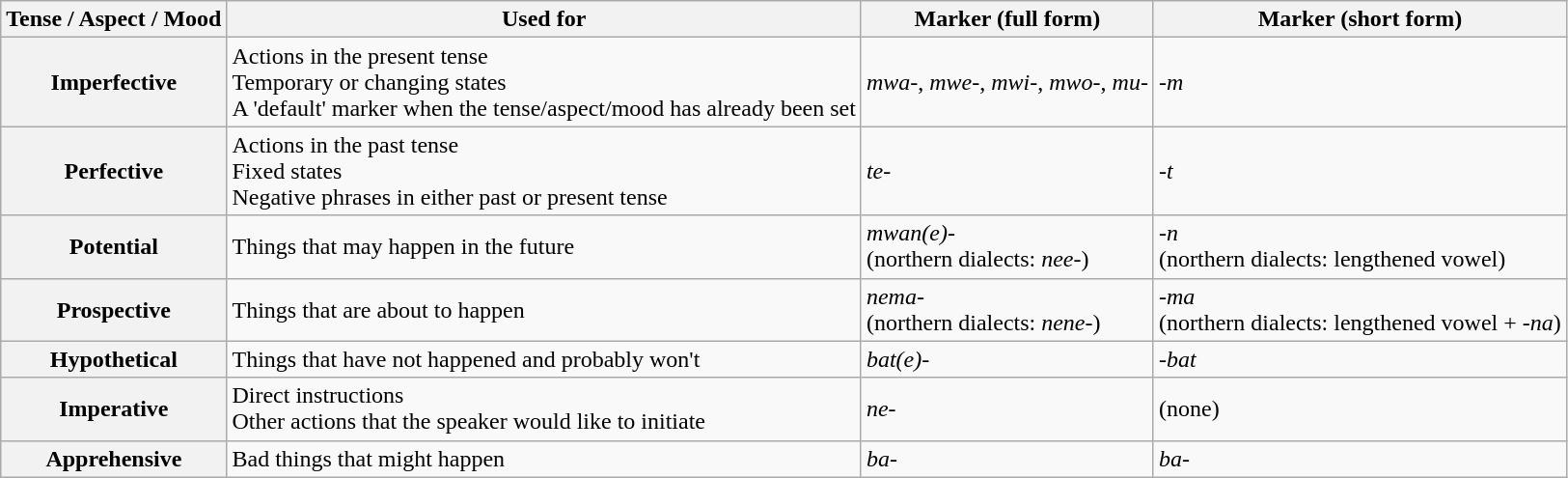<table class="wikitable">
<tr>
<th>Tense / Aspect / Mood</th>
<th>Used for</th>
<th>Marker (full form)</th>
<th>Marker (short form)</th>
</tr>
<tr ->
<th>Imperfective</th>
<td>Actions in the present tense<br>Temporary or changing states<br>A 'default' marker when the tense/aspect/mood has already been set</td>
<td><em>mwa-</em>, <em>mwe-</em>, <em>mwi-</em>, <em>mwo-</em>, <em>mu-</em></td>
<td><em>-m</em></td>
</tr>
<tr ->
<th>Perfective</th>
<td>Actions in the past tense<br>Fixed states<br>Negative phrases in either past or present tense</td>
<td><em>te-</em></td>
<td><em>-t</em></td>
</tr>
<tr ->
<th>Potential</th>
<td>Things that may happen in the future</td>
<td><em>mwan(e)-</em><br>(northern dialects: <em>nee-</em>)</td>
<td><em>-n</em><br>(northern dialects: lengthened vowel)</td>
</tr>
<tr ->
<th>Prospective</th>
<td>Things that are about to happen</td>
<td><em>nema-</em><br>(northern dialects: <em>nene-</em>)</td>
<td><em>-ma</em><br>(northern dialects: lengthened vowel + <em>-na</em>)</td>
</tr>
<tr ->
<th>Hypothetical</th>
<td>Things that have not happened and probably won't</td>
<td><em>bat(e)-</em></td>
<td><em>-bat</em></td>
</tr>
<tr ->
<th>Imperative</th>
<td>Direct instructions<br>Other actions that the speaker would like to initiate</td>
<td><em>ne-</em></td>
<td>(none)</td>
</tr>
<tr ->
<th>Apprehensive</th>
<td>Bad things that might happen</td>
<td><em>ba-</em></td>
<td><em>ba-</em></td>
</tr>
</table>
